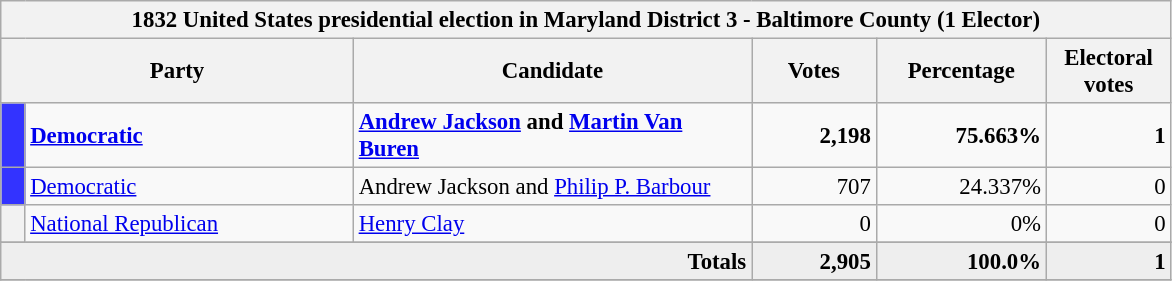<table class="wikitable" style="font-size: 95%;">
<tr>
<th colspan="6">1832 United States presidential election in Maryland District 3 - Baltimore County (1 Elector)</th>
</tr>
<tr>
<th colspan="2" style="width: 15em">Party</th>
<th style="width: 17em">Candidate</th>
<th style="width: 5em">Votes</th>
<th style="width: 7em">Percentage</th>
<th style="width: 5em">Electoral votes</th>
</tr>
<tr>
<th style="background-color:#3333FF; width: 3px"></th>
<td style="width: 130px"><strong><a href='#'>Democratic</a></strong></td>
<td><strong><a href='#'>Andrew Jackson</a> and <a href='#'>Martin Van Buren</a></strong></td>
<td align="right"><strong>2,198</strong></td>
<td align="right"><strong>75.663%</strong></td>
<td align="right"><strong>1</strong></td>
</tr>
<tr>
<th style="background-color:#3333FF; width: 3px"></th>
<td style="width: 130px"><a href='#'>Democratic</a></td>
<td>Andrew Jackson and <a href='#'>Philip P. Barbour</a></td>
<td align="right">707</td>
<td align="right">24.337%</td>
<td align="right">0</td>
</tr>
<tr>
<th></th>
<td style="width: 130px"><a href='#'>National Republican</a></td>
<td><a href='#'>Henry Clay</a></td>
<td align="right">0</td>
<td align="right">0%</td>
<td align="right">0</td>
</tr>
<tr>
</tr>
<tr bgcolor="#EEEEEE">
<td colspan="3" align="right"><strong>Totals</strong></td>
<td align="right"><strong>2,905</strong></td>
<td align="right"><strong>100.0%</strong></td>
<td align="right"><strong>1</strong></td>
</tr>
<tr>
</tr>
</table>
